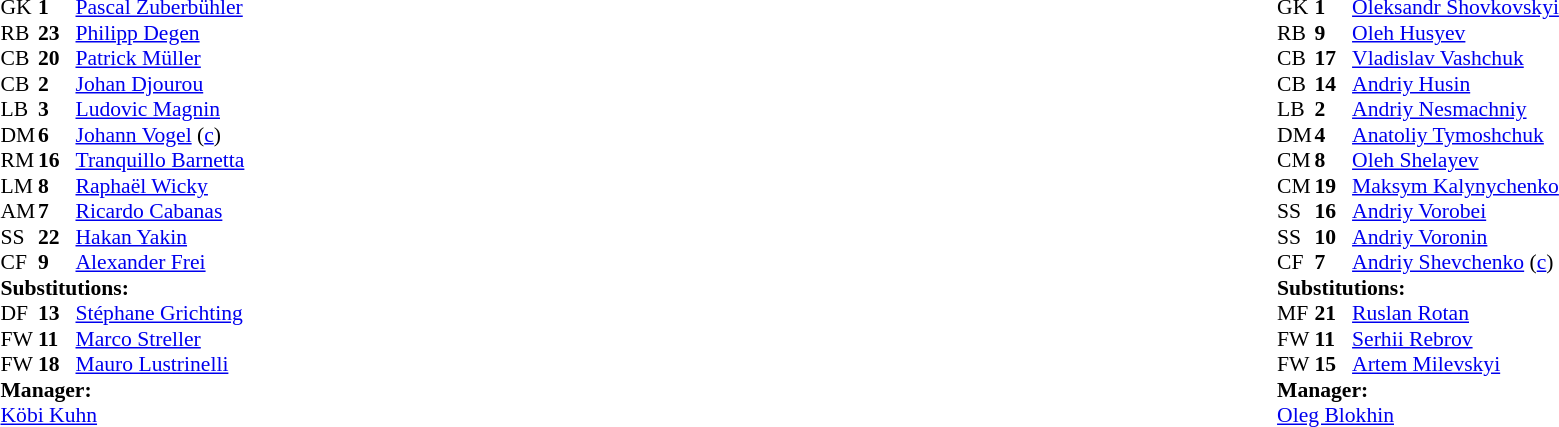<table width="100%">
<tr>
<td valign="top" width="40%"><br><table style="font-size: 90%" cellspacing="0" cellpadding="0">
<tr>
<th width="25"></th>
<th width="25"></th>
</tr>
<tr>
<td>GK</td>
<td><strong>1</strong></td>
<td><a href='#'>Pascal Zuberbühler</a></td>
</tr>
<tr>
<td>RB</td>
<td><strong>23</strong></td>
<td><a href='#'>Philipp Degen</a></td>
</tr>
<tr>
<td>CB</td>
<td><strong>20</strong></td>
<td><a href='#'>Patrick Müller</a></td>
</tr>
<tr>
<td>CB</td>
<td><strong>2</strong></td>
<td><a href='#'>Johan Djourou</a></td>
<td></td>
<td></td>
</tr>
<tr>
<td>LB</td>
<td><strong>3</strong></td>
<td><a href='#'>Ludovic Magnin</a></td>
</tr>
<tr>
<td>DM</td>
<td><strong>6</strong></td>
<td><a href='#'>Johann Vogel</a> (<a href='#'>c</a>)</td>
</tr>
<tr>
<td>RM</td>
<td><strong>16</strong></td>
<td><a href='#'>Tranquillo Barnetta</a></td>
<td></td>
</tr>
<tr>
<td>LM</td>
<td><strong>8</strong></td>
<td><a href='#'>Raphaël Wicky</a></td>
</tr>
<tr>
<td>AM</td>
<td><strong>7</strong></td>
<td><a href='#'>Ricardo Cabanas</a></td>
</tr>
<tr>
<td>SS</td>
<td><strong>22</strong></td>
<td><a href='#'>Hakan Yakin</a></td>
<td></td>
<td></td>
</tr>
<tr>
<td>CF</td>
<td><strong>9</strong></td>
<td><a href='#'>Alexander Frei</a></td>
<td></td>
<td></td>
</tr>
<tr>
<td colspan=3><strong>Substitutions:</strong></td>
</tr>
<tr>
<td>DF</td>
<td><strong>13</strong></td>
<td><a href='#'>Stéphane Grichting</a></td>
<td></td>
<td></td>
</tr>
<tr>
<td>FW</td>
<td><strong>11</strong></td>
<td><a href='#'>Marco Streller</a></td>
<td></td>
<td></td>
</tr>
<tr>
<td>FW</td>
<td><strong>18</strong></td>
<td><a href='#'>Mauro Lustrinelli</a></td>
<td></td>
<td></td>
</tr>
<tr>
<td colspan=3><strong>Manager:</strong></td>
</tr>
<tr>
<td colspan="4"><a href='#'>Köbi Kuhn</a></td>
</tr>
</table>
</td>
<td></td>
<td valign="top" width="50%"><br><table style="font-size: 90%" cellspacing="0" cellpadding="0" align="center">
<tr>
<th width="25"></th>
<th width="25"></th>
</tr>
<tr>
<td>GK</td>
<td><strong>1</strong></td>
<td><a href='#'>Oleksandr Shovkovskyi</a></td>
</tr>
<tr>
<td>RB</td>
<td><strong>9</strong></td>
<td><a href='#'>Oleh Husyev</a></td>
</tr>
<tr>
<td>CB</td>
<td><strong>17</strong></td>
<td><a href='#'>Vladislav Vashchuk</a></td>
</tr>
<tr>
<td>CB</td>
<td><strong>14</strong></td>
<td><a href='#'>Andriy Husin</a></td>
</tr>
<tr>
<td>LB</td>
<td><strong>2</strong></td>
<td><a href='#'>Andriy Nesmachniy</a></td>
</tr>
<tr>
<td>DM</td>
<td><strong>4</strong></td>
<td><a href='#'>Anatoliy Tymoshchuk</a></td>
</tr>
<tr>
<td>CM</td>
<td><strong>8</strong></td>
<td><a href='#'>Oleh Shelayev</a></td>
</tr>
<tr>
<td>CM</td>
<td><strong>19</strong></td>
<td><a href='#'>Maksym Kalynychenko</a></td>
<td></td>
<td></td>
</tr>
<tr>
<td>SS</td>
<td><strong>16</strong></td>
<td><a href='#'>Andriy Vorobei</a></td>
<td></td>
<td></td>
</tr>
<tr>
<td>SS</td>
<td><strong>10</strong></td>
<td><a href='#'>Andriy Voronin</a></td>
<td></td>
<td></td>
</tr>
<tr>
<td>CF</td>
<td><strong>7</strong></td>
<td><a href='#'>Andriy Shevchenko</a> (<a href='#'>c</a>)</td>
</tr>
<tr>
<td colspan=3><strong>Substitutions:</strong></td>
</tr>
<tr>
<td>MF</td>
<td><strong>21</strong></td>
<td><a href='#'>Ruslan Rotan</a></td>
<td></td>
<td></td>
</tr>
<tr>
<td>FW</td>
<td><strong>11</strong></td>
<td><a href='#'>Serhii Rebrov</a></td>
<td></td>
<td></td>
</tr>
<tr>
<td>FW</td>
<td><strong>15</strong></td>
<td><a href='#'>Artem Milevskyi</a></td>
<td></td>
<td></td>
</tr>
<tr>
<td colspan=3><strong>Manager:</strong></td>
</tr>
<tr>
<td colspan="4"><a href='#'>Oleg Blokhin</a></td>
</tr>
</table>
</td>
</tr>
</table>
